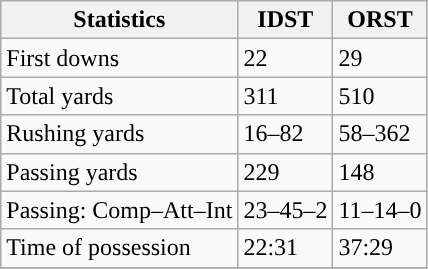<table class="wikitable" style="float: left;">
<tr>
<th>Statistics</th>
<th>IDST</th>
<th>ORST</th>
</tr>
<tr>
<td>First downs</td>
<td>22</td>
<td>29</td>
</tr>
<tr>
<td>Total yards</td>
<td>311</td>
<td>510</td>
</tr>
<tr>
<td>Rushing yards</td>
<td>16–82</td>
<td>58–362</td>
</tr>
<tr>
<td>Passing yards</td>
<td>229</td>
<td>148</td>
</tr>
<tr>
<td>Passing: Comp–Att–Int</td>
<td>23–45–2</td>
<td>11–14–0</td>
</tr>
<tr>
<td>Time of possession</td>
<td>22:31</td>
<td>37:29</td>
</tr>
<tr>
</tr>
</table>
